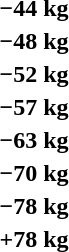<table>
<tr>
<th rowspan=2>−44 kg</th>
<td rowspan=2></td>
<td rowspan=2></td>
<td></td>
</tr>
<tr>
<td></td>
</tr>
<tr>
<th rowspan=2>−48 kg</th>
<td rowspan=2></td>
<td rowspan=2></td>
<td></td>
</tr>
<tr>
<td></td>
</tr>
<tr>
<th rowspan=2>−52 kg</th>
<td rowspan=2></td>
<td rowspan=2></td>
<td></td>
</tr>
<tr>
<td></td>
</tr>
<tr>
<th rowspan=2>−57 kg</th>
<td rowspan=2></td>
<td rowspan=2></td>
<td></td>
</tr>
<tr>
<td></td>
</tr>
<tr>
<th rowspan=2>−63 kg</th>
<td rowspan=2></td>
<td rowspan=2></td>
<td></td>
</tr>
<tr>
<td></td>
</tr>
<tr>
<th rowspan=2>−70 kg</th>
<td rowspan=2></td>
<td rowspan=2></td>
<td></td>
</tr>
<tr>
<td></td>
</tr>
<tr>
<th rowspan=2>−78 kg</th>
<td rowspan=2></td>
<td rowspan=2></td>
<td></td>
</tr>
<tr>
<td></td>
</tr>
<tr>
<th>+78 kg</th>
<td></td>
<td></td>
<td></td>
</tr>
</table>
